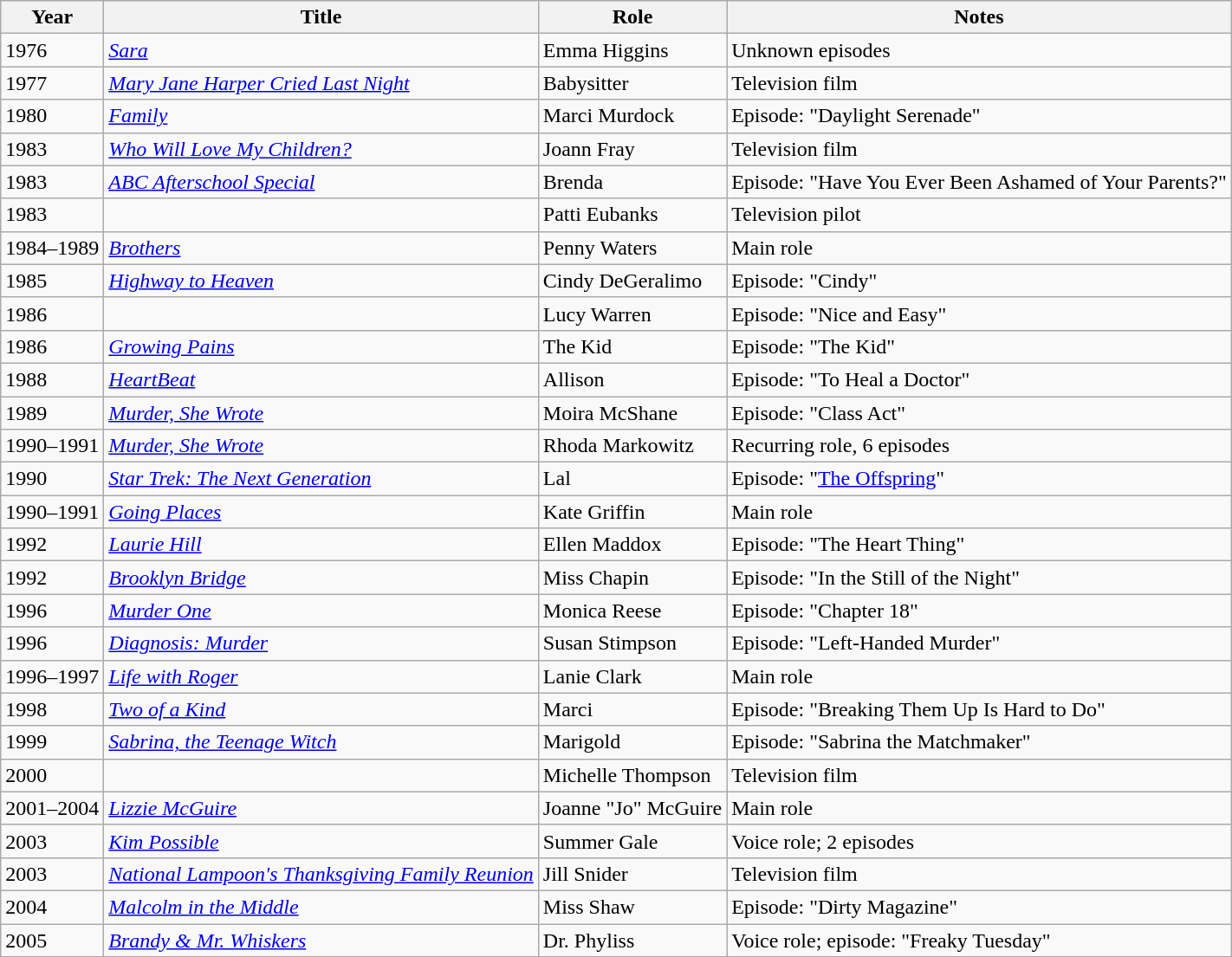<table class="wikitable sortable">
<tr>
<th>Year</th>
<th>Title</th>
<th>Role</th>
<th class="unsortable">Notes</th>
</tr>
<tr>
<td>1976</td>
<td><em><a href='#'>Sara</a></em></td>
<td>Emma Higgins</td>
<td>Unknown episodes</td>
</tr>
<tr>
<td>1977</td>
<td><em><a href='#'>Mary Jane Harper Cried Last Night</a></em></td>
<td>Babysitter</td>
<td>Television film</td>
</tr>
<tr>
<td>1980</td>
<td><em><a href='#'>Family</a></em></td>
<td>Marci Murdock</td>
<td>Episode: "Daylight Serenade"</td>
</tr>
<tr>
<td>1983</td>
<td><em><a href='#'>Who Will Love My Children?</a></em></td>
<td>Joann Fray</td>
<td>Television film</td>
</tr>
<tr>
<td>1983</td>
<td><em><a href='#'>ABC Afterschool Special</a></em></td>
<td>Brenda</td>
<td>Episode: "Have You Ever Been Ashamed of Your Parents?"</td>
</tr>
<tr>
<td>1983</td>
<td><em></em></td>
<td>Patti Eubanks</td>
<td>Television pilot</td>
</tr>
<tr>
<td>1984–1989</td>
<td><em><a href='#'>Brothers</a></em></td>
<td>Penny Waters</td>
<td>Main role</td>
</tr>
<tr>
<td>1985</td>
<td><em><a href='#'>Highway to Heaven</a></em></td>
<td>Cindy DeGeralimo</td>
<td>Episode: "Cindy"</td>
</tr>
<tr>
<td>1986</td>
<td><em></em></td>
<td>Lucy Warren</td>
<td>Episode: "Nice and Easy"</td>
</tr>
<tr>
<td>1986</td>
<td><em><a href='#'>Growing Pains</a></em></td>
<td>The Kid</td>
<td>Episode: "The Kid"</td>
</tr>
<tr>
<td>1988</td>
<td><em><a href='#'>HeartBeat</a></em></td>
<td>Allison</td>
<td>Episode: "To Heal a Doctor"</td>
</tr>
<tr>
<td>1989</td>
<td><em><a href='#'>Murder, She Wrote</a></em></td>
<td>Moira McShane</td>
<td>Episode: "Class Act"</td>
</tr>
<tr>
<td>1990–1991</td>
<td><em><a href='#'>Murder, She Wrote</a></em></td>
<td>Rhoda Markowitz</td>
<td>Recurring role, 6 episodes</td>
</tr>
<tr>
<td>1990</td>
<td><em><a href='#'>Star Trek: The Next Generation</a></em></td>
<td>Lal</td>
<td>Episode: "<a href='#'>The Offspring</a>"</td>
</tr>
<tr>
<td>1990–1991</td>
<td><em><a href='#'>Going Places</a></em></td>
<td>Kate Griffin</td>
<td>Main role</td>
</tr>
<tr>
<td>1992</td>
<td><em><a href='#'>Laurie Hill</a></em></td>
<td>Ellen Maddox</td>
<td>Episode: "The Heart Thing"</td>
</tr>
<tr>
<td>1992</td>
<td><em><a href='#'>Brooklyn Bridge</a></em></td>
<td>Miss Chapin</td>
<td>Episode: "In the Still of the Night"</td>
</tr>
<tr>
<td>1996</td>
<td><em><a href='#'>Murder One</a></em></td>
<td>Monica Reese</td>
<td>Episode: "Chapter 18"</td>
</tr>
<tr>
<td>1996</td>
<td><em><a href='#'>Diagnosis: Murder</a></em></td>
<td>Susan Stimpson</td>
<td>Episode: "Left-Handed Murder"</td>
</tr>
<tr>
<td>1996–1997</td>
<td><em><a href='#'>Life with Roger</a></em></td>
<td>Lanie Clark</td>
<td>Main role</td>
</tr>
<tr>
<td>1998</td>
<td><em><a href='#'>Two of a Kind</a></em></td>
<td>Marci</td>
<td>Episode: "Breaking Them Up Is Hard to Do"</td>
</tr>
<tr>
<td>1999</td>
<td><em><a href='#'>Sabrina, the Teenage Witch</a></em></td>
<td>Marigold</td>
<td>Episode: "Sabrina the Matchmaker"</td>
</tr>
<tr>
<td>2000</td>
<td><em></em></td>
<td>Michelle Thompson</td>
<td>Television film</td>
</tr>
<tr>
<td>2001–2004</td>
<td><em><a href='#'>Lizzie McGuire</a></em></td>
<td>Joanne "Jo" McGuire</td>
<td>Main role</td>
</tr>
<tr>
<td>2003</td>
<td><em><a href='#'>Kim Possible</a></em></td>
<td>Summer Gale</td>
<td>Voice role; 2 episodes</td>
</tr>
<tr>
<td>2003</td>
<td><em><a href='#'>National Lampoon's Thanksgiving Family Reunion</a></em></td>
<td>Jill Snider</td>
<td>Television film</td>
</tr>
<tr>
<td>2004</td>
<td><em><a href='#'>Malcolm in the Middle</a></em></td>
<td>Miss Shaw</td>
<td>Episode: "Dirty Magazine"</td>
</tr>
<tr>
<td>2005</td>
<td><em><a href='#'>Brandy & Mr. Whiskers</a></em></td>
<td>Dr. Phyliss</td>
<td>Voice role; episode: "Freaky Tuesday"</td>
</tr>
</table>
